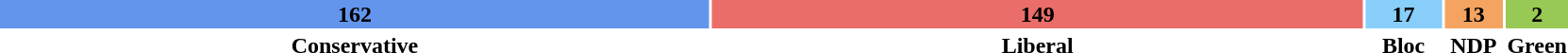<table style="width:88%; text-align:center; font-weight: bold;">
<tr style="color:black;">
<td style="background:#6495ED; width:47.23%;">162</td>
<td style="background:#EA6D6A; width:43.44%;">149</td>
<td style="background:#87CEFA; width:04.96%;">17</td>
<td style="background:#F4A460; width:03.79%;">13</td>
<td style="background:#99C955; width:00.58%;">2</td>
</tr>
<tr>
<td>Conservative</td>
<td>Liberal</td>
<td>Bloc</td>
<td>NDP</td>
<td>Green</td>
</tr>
</table>
